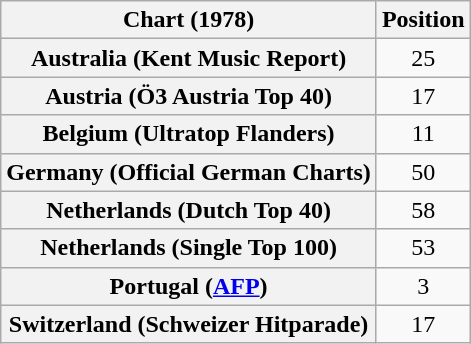<table class="wikitable sortable plainrowheaders" style="text-align:center">
<tr>
<th>Chart (1978)</th>
<th>Position</th>
</tr>
<tr>
<th scope="row">Australia (Kent Music Report)</th>
<td>25</td>
</tr>
<tr>
<th scope="row">Austria (Ö3 Austria Top 40)</th>
<td>17</td>
</tr>
<tr>
<th scope="row">Belgium (Ultratop Flanders)</th>
<td>11</td>
</tr>
<tr>
<th scope="row">Germany (Official German Charts)</th>
<td>50</td>
</tr>
<tr>
<th scope="row">Netherlands (Dutch Top 40)</th>
<td>58</td>
</tr>
<tr>
<th scope="row">Netherlands (Single Top 100)</th>
<td>53</td>
</tr>
<tr>
<th scope="row">Portugal (<a href='#'>AFP</a>)</th>
<td>3</td>
</tr>
<tr>
<th scope="row">Switzerland (Schweizer Hitparade)</th>
<td>17</td>
</tr>
</table>
